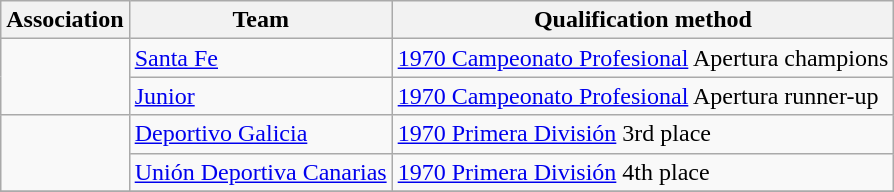<table class="wikitable">
<tr>
<th>Association</th>
<th>Team </th>
<th>Qualification method</th>
</tr>
<tr>
<td rowspan=2><br></td>
<td><a href='#'>Santa Fe</a></td>
<td><a href='#'>1970 Campeonato Profesional</a> Apertura champions</td>
</tr>
<tr>
<td><a href='#'>Junior</a></td>
<td><a href='#'>1970 Campeonato Profesional</a> Apertura runner-up</td>
</tr>
<tr>
<td rowspan=2><br></td>
<td><a href='#'>Deportivo Galicia</a></td>
<td><a href='#'>1970 Primera División</a> 3rd place</td>
</tr>
<tr>
<td><a href='#'>Unión Deportiva Canarias</a></td>
<td><a href='#'>1970 Primera División</a> 4th place</td>
</tr>
<tr>
</tr>
</table>
